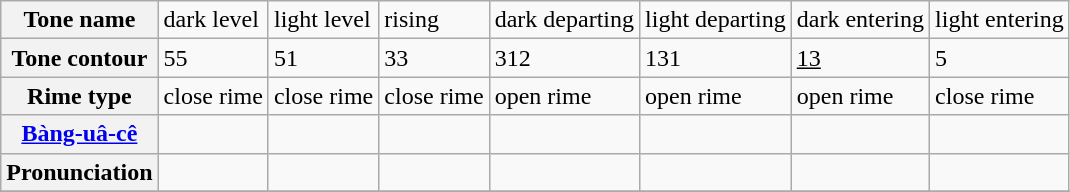<table class="wikitable">
<tr>
<th bgcolor="#ABCDEF">Tone name</th>
<td>dark level</td>
<td>light level</td>
<td>rising</td>
<td>dark departing</td>
<td>light departing</td>
<td>dark entering</td>
<td>light entering</td>
</tr>
<tr>
<th bgcolor="#ABCDEF">Tone contour</th>
<td>55 </td>
<td>51 </td>
<td>33 </td>
<td>312 </td>
<td>131 </td>
<td><u>13</u> </td>
<td>5 </td>
</tr>
<tr>
<th bgcolor="#ABCDEF">Rime type</th>
<td>close rime</td>
<td>close rime</td>
<td>close rime</td>
<td>open rime</td>
<td>open rime</td>
<td>open rime</td>
<td>close rime</td>
</tr>
<tr>
<th bgcolor="#ABCDEF"><a href='#'>Bàng-uâ-cê</a></th>
<td></td>
<td></td>
<td></td>
<td></td>
<td></td>
<td></td>
<td></td>
</tr>
<tr>
<th bgcolor="#ABCDEF">Pronunciation</th>
<td></td>
<td></td>
<td></td>
<td></td>
<td></td>
<td></td>
<td></td>
</tr>
<tr>
</tr>
</table>
